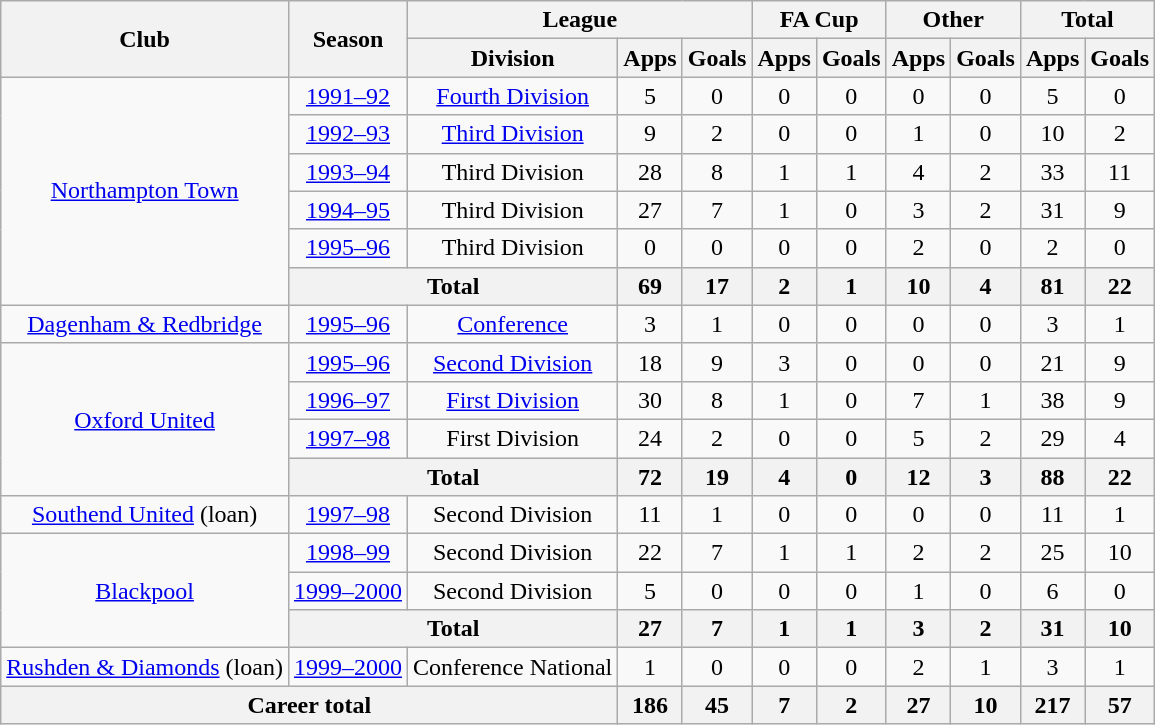<table class="wikitable" style="text-align: center;">
<tr>
<th rowspan="2">Club</th>
<th rowspan="2">Season</th>
<th colspan="3">League</th>
<th colspan="2">FA Cup</th>
<th colspan="2">Other</th>
<th colspan="2">Total</th>
</tr>
<tr>
<th>Division</th>
<th>Apps</th>
<th>Goals</th>
<th>Apps</th>
<th>Goals</th>
<th>Apps</th>
<th>Goals</th>
<th>Apps</th>
<th>Goals</th>
</tr>
<tr>
<td rowspan="6"><a href='#'>Northampton Town</a></td>
<td><a href='#'>1991–92</a></td>
<td><a href='#'>Fourth Division</a></td>
<td>5</td>
<td>0</td>
<td>0</td>
<td>0</td>
<td>0</td>
<td>0</td>
<td>5</td>
<td>0</td>
</tr>
<tr>
<td><a href='#'>1992–93</a></td>
<td><a href='#'>Third Division</a></td>
<td>9</td>
<td>2</td>
<td>0</td>
<td>0</td>
<td>1</td>
<td>0</td>
<td>10</td>
<td>2</td>
</tr>
<tr>
<td><a href='#'>1993–94</a></td>
<td>Third Division</td>
<td>28</td>
<td>8</td>
<td>1</td>
<td>1</td>
<td>4</td>
<td>2</td>
<td>33</td>
<td>11</td>
</tr>
<tr>
<td><a href='#'>1994–95</a></td>
<td>Third Division</td>
<td>27</td>
<td>7</td>
<td>1</td>
<td>0</td>
<td>3</td>
<td>2</td>
<td>31</td>
<td>9</td>
</tr>
<tr>
<td><a href='#'>1995–96</a></td>
<td>Third Division</td>
<td>0</td>
<td>0</td>
<td>0</td>
<td>0</td>
<td>2</td>
<td>0</td>
<td>2</td>
<td>0</td>
</tr>
<tr>
<th colspan="2">Total</th>
<th>69</th>
<th>17</th>
<th>2</th>
<th>1</th>
<th>10</th>
<th>4</th>
<th>81</th>
<th>22</th>
</tr>
<tr>
<td><a href='#'>Dagenham & Redbridge</a></td>
<td><a href='#'>1995–96</a></td>
<td><a href='#'>Conference</a></td>
<td>3</td>
<td>1</td>
<td>0</td>
<td>0</td>
<td>0</td>
<td>0</td>
<td>3</td>
<td>1</td>
</tr>
<tr>
<td rowspan="4"><a href='#'>Oxford United</a></td>
<td><a href='#'>1995–96</a></td>
<td><a href='#'>Second Division</a></td>
<td>18</td>
<td>9</td>
<td>3</td>
<td>0</td>
<td>0</td>
<td>0</td>
<td>21</td>
<td>9</td>
</tr>
<tr>
<td><a href='#'>1996–97</a></td>
<td><a href='#'>First Division</a></td>
<td>30</td>
<td>8</td>
<td>1</td>
<td>0</td>
<td>7</td>
<td>1</td>
<td>38</td>
<td>9</td>
</tr>
<tr>
<td><a href='#'>1997–98</a></td>
<td>First Division</td>
<td>24</td>
<td>2</td>
<td>0</td>
<td>0</td>
<td>5</td>
<td>2</td>
<td>29</td>
<td>4</td>
</tr>
<tr>
<th colspan="2">Total</th>
<th>72</th>
<th>19</th>
<th>4</th>
<th>0</th>
<th>12</th>
<th>3</th>
<th>88</th>
<th>22</th>
</tr>
<tr>
<td><a href='#'>Southend United</a> (loan)</td>
<td><a href='#'>1997–98</a></td>
<td>Second Division</td>
<td>11</td>
<td>1</td>
<td>0</td>
<td>0</td>
<td>0</td>
<td>0</td>
<td>11</td>
<td>1</td>
</tr>
<tr>
<td rowspan="3"><a href='#'>Blackpool</a></td>
<td><a href='#'>1998–99</a></td>
<td>Second Division</td>
<td>22</td>
<td>7</td>
<td>1</td>
<td>1</td>
<td>2</td>
<td>2</td>
<td>25</td>
<td>10</td>
</tr>
<tr>
<td><a href='#'>1999–2000</a></td>
<td>Second Division</td>
<td>5</td>
<td>0</td>
<td>0</td>
<td>0</td>
<td>1</td>
<td>0</td>
<td>6</td>
<td>0</td>
</tr>
<tr>
<th colspan="2">Total</th>
<th>27</th>
<th>7</th>
<th>1</th>
<th>1</th>
<th>3</th>
<th>2</th>
<th>31</th>
<th>10</th>
</tr>
<tr>
<td><a href='#'>Rushden & Diamonds</a> (loan)</td>
<td><a href='#'>1999–2000</a></td>
<td>Conference National</td>
<td>1</td>
<td>0</td>
<td>0</td>
<td>0</td>
<td>2</td>
<td>1</td>
<td>3</td>
<td>1</td>
</tr>
<tr>
<th colspan="3">Career total</th>
<th>186</th>
<th>45</th>
<th>7</th>
<th>2</th>
<th>27</th>
<th>10</th>
<th>217</th>
<th>57</th>
</tr>
</table>
